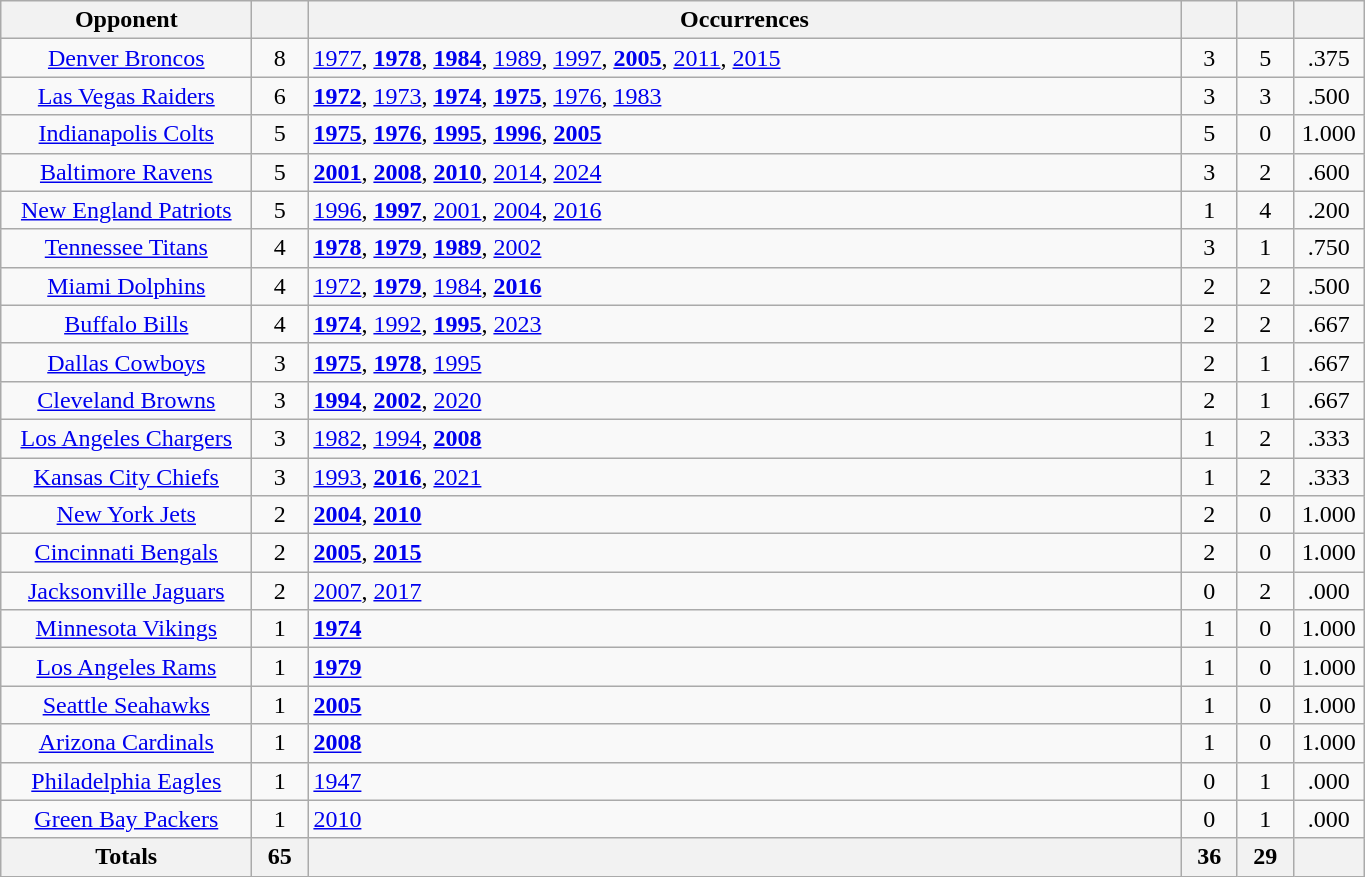<table class="wikitable sortable" style="text-align: center; width: 72%;">
<tr>
<th width="160">Opponent</th>
<th width="30"></th>
<th>Occurrences</th>
<th width="30"></th>
<th width="30"></th>
<th width="40"></th>
</tr>
<tr>
<td><a href='#'>Denver Broncos</a></td>
<td>8</td>
<td align=left><a href='#'>1977</a>, <strong><a href='#'>1978</a></strong>, <strong><a href='#'>1984</a></strong>, <a href='#'>1989</a>, <a href='#'>1997</a>, <strong><a href='#'>2005</a></strong>, <a href='#'>2011</a>, <a href='#'>2015</a></td>
<td>3</td>
<td>5</td>
<td>.375</td>
</tr>
<tr>
<td><a href='#'>Las Vegas Raiders</a></td>
<td>6</td>
<td align=left><strong><a href='#'>1972</a></strong>, <a href='#'>1973</a>, <strong><a href='#'>1974</a></strong>, <strong><a href='#'>1975</a></strong>, <a href='#'>1976</a>, <a href='#'>1983</a></td>
<td>3</td>
<td>3</td>
<td>.500</td>
</tr>
<tr>
<td><a href='#'>Indianapolis Colts</a></td>
<td>5</td>
<td align=left><strong><a href='#'>1975</a></strong>, <strong><a href='#'>1976</a></strong>, <strong><a href='#'>1995</a></strong>, <strong><a href='#'>1996</a></strong>, <strong><a href='#'>2005</a></strong></td>
<td>5</td>
<td>0</td>
<td>1.000</td>
</tr>
<tr>
<td><a href='#'>Baltimore Ravens</a></td>
<td>5</td>
<td align=left><strong><a href='#'>2001</a></strong>, <strong><a href='#'>2008</a></strong>, <strong><a href='#'>2010</a></strong>, <a href='#'>2014</a>, <a href='#'>2024</a></td>
<td>3</td>
<td>2</td>
<td>.600</td>
</tr>
<tr>
<td><a href='#'>New England Patriots</a></td>
<td>5</td>
<td align=left><a href='#'>1996</a>, <strong><a href='#'>1997</a></strong>, <a href='#'>2001</a>, <a href='#'>2004</a>, <a href='#'>2016</a></td>
<td>1</td>
<td>4</td>
<td>.200</td>
</tr>
<tr>
<td><a href='#'>Tennessee Titans</a></td>
<td>4</td>
<td align=left><strong><a href='#'>1978</a></strong>, <strong><a href='#'>1979</a></strong>, <strong><a href='#'>1989</a></strong>, <a href='#'>2002</a></td>
<td>3</td>
<td>1</td>
<td>.750</td>
</tr>
<tr>
<td><a href='#'>Miami Dolphins</a></td>
<td>4</td>
<td align=left><a href='#'>1972</a>, <strong><a href='#'>1979</a></strong>, <a href='#'>1984</a>, <strong><a href='#'>2016</a></strong></td>
<td>2</td>
<td>2</td>
<td>.500</td>
</tr>
<tr>
<td><a href='#'>Buffalo Bills</a></td>
<td>4</td>
<td align=left><strong><a href='#'>1974</a></strong>, <a href='#'>1992</a>, <strong><a href='#'>1995</a></strong>, <a href='#'>2023</a></td>
<td>2</td>
<td>2</td>
<td>.667</td>
</tr>
<tr>
<td><a href='#'>Dallas Cowboys</a></td>
<td>3</td>
<td align=left><strong><a href='#'>1975</a></strong>, <strong><a href='#'>1978</a></strong>, <a href='#'>1995</a></td>
<td>2</td>
<td>1</td>
<td>.667</td>
</tr>
<tr>
<td><a href='#'>Cleveland Browns</a></td>
<td>3</td>
<td style="text-align:left"><strong><a href='#'>1994</a></strong>, <strong><a href='#'>2002</a></strong>, <a href='#'>2020</a></td>
<td>2</td>
<td>1</td>
<td>.667</td>
</tr>
<tr>
<td><a href='#'>Los Angeles Chargers</a></td>
<td>3</td>
<td style="text-align:left"><a href='#'>1982</a>, <a href='#'>1994</a>, <strong><a href='#'>2008</a></strong></td>
<td>1</td>
<td>2</td>
<td>.333</td>
</tr>
<tr>
<td><a href='#'>Kansas City Chiefs</a></td>
<td>3</td>
<td style="text-align:left"><a href='#'>1993</a>, <strong><a href='#'>2016</a></strong>, <a href='#'>2021</a></td>
<td>1</td>
<td>2</td>
<td>.333</td>
</tr>
<tr>
<td><a href='#'>New York Jets</a></td>
<td>2</td>
<td align=left><strong><a href='#'>2004</a></strong>,  <strong><a href='#'>2010</a></strong></td>
<td>2</td>
<td>0</td>
<td>1.000</td>
</tr>
<tr>
<td><a href='#'>Cincinnati Bengals</a></td>
<td>2</td>
<td align=left><strong><a href='#'>2005</a></strong>, <strong><a href='#'>2015</a></strong></td>
<td>2</td>
<td>0</td>
<td>1.000</td>
</tr>
<tr>
<td><a href='#'>Jacksonville Jaguars</a></td>
<td>2</td>
<td align=left><a href='#'>2007</a>, <a href='#'>2017</a></td>
<td>0</td>
<td>2</td>
<td>.000</td>
</tr>
<tr>
<td><a href='#'>Minnesota Vikings</a></td>
<td>1</td>
<td align=left><strong><a href='#'>1974</a></strong></td>
<td>1</td>
<td>0</td>
<td>1.000</td>
</tr>
<tr>
<td><a href='#'>Los Angeles Rams</a></td>
<td>1</td>
<td align=left><strong><a href='#'>1979</a></strong></td>
<td>1</td>
<td>0</td>
<td>1.000</td>
</tr>
<tr>
<td><a href='#'>Seattle Seahawks</a></td>
<td>1</td>
<td align=left><strong><a href='#'>2005</a></strong></td>
<td>1</td>
<td>0</td>
<td>1.000</td>
</tr>
<tr>
<td><a href='#'>Arizona Cardinals</a></td>
<td>1</td>
<td align=left><strong><a href='#'>2008</a></strong></td>
<td>1</td>
<td>0</td>
<td>1.000</td>
</tr>
<tr>
<td><a href='#'>Philadelphia Eagles</a></td>
<td>1</td>
<td align=left><a href='#'>1947</a></td>
<td>0</td>
<td>1</td>
<td>.000</td>
</tr>
<tr>
<td><a href='#'>Green Bay Packers</a></td>
<td>1</td>
<td align=left><a href='#'>2010</a></td>
<td>0</td>
<td>1</td>
<td>.000</td>
</tr>
<tr>
<th>Totals</th>
<th>65</th>
<th></th>
<th>36</th>
<th>29</th>
<th></th>
</tr>
</table>
